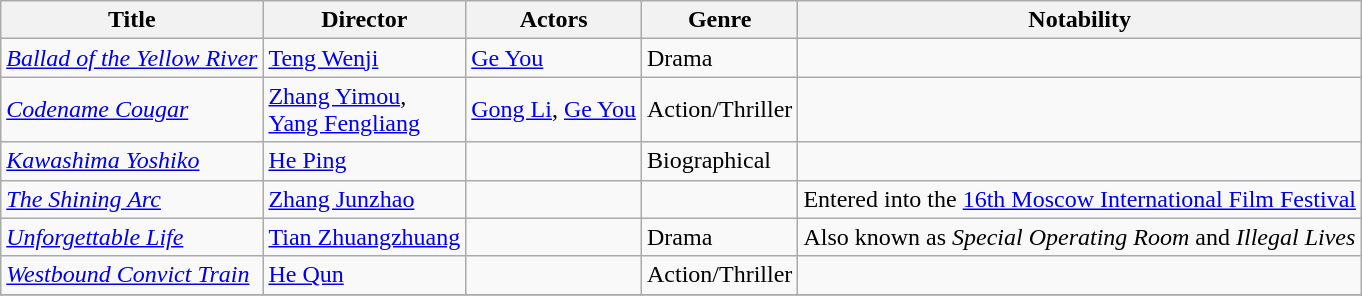<table class="wikitable">
<tr>
<th>Title</th>
<th>Director</th>
<th>Actors</th>
<th>Genre</th>
<th>Notability</th>
</tr>
<tr>
<td><em><a href='#'>Ballad of the Yellow River</a></em></td>
<td><a href='#'>Teng Wenji</a></td>
<td><a href='#'>Ge You</a></td>
<td>Drama</td>
<td></td>
</tr>
<tr>
<td><em><a href='#'>Codename Cougar</a></em></td>
<td><a href='#'>Zhang Yimou</a>,<br><a href='#'>Yang Fengliang</a></td>
<td><a href='#'>Gong Li</a>, <a href='#'>Ge You</a></td>
<td>Action/Thriller</td>
<td></td>
</tr>
<tr>
<td><em><a href='#'>Kawashima Yoshiko</a></em></td>
<td><a href='#'>He Ping</a></td>
<td></td>
<td>Biographical</td>
<td></td>
</tr>
<tr>
<td><em><a href='#'>The Shining Arc</a></em></td>
<td><a href='#'>Zhang Junzhao</a></td>
<td></td>
<td></td>
<td>Entered into the <a href='#'>16th Moscow International Film Festival</a></td>
</tr>
<tr>
<td><em><a href='#'>Unforgettable Life</a></em></td>
<td><a href='#'>Tian Zhuangzhuang</a></td>
<td></td>
<td>Drama</td>
<td>Also known as <em>Special Operating Room</em> and <em>Illegal Lives</em></td>
</tr>
<tr>
<td><em><a href='#'>Westbound Convict Train</a></em></td>
<td><a href='#'>He Qun</a></td>
<td></td>
<td>Action/Thriller</td>
<td></td>
</tr>
<tr>
</tr>
</table>
